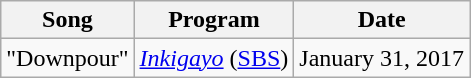<table class="wikitable">
<tr>
<th>Song</th>
<th>Program</th>
<th>Date</th>
</tr>
<tr>
<td rowspan="1">"Downpour"</td>
<td><em><a href='#'>Inkigayo</a></em> (<a href='#'>SBS</a>)</td>
<td>January 31, 2017</td>
</tr>
</table>
